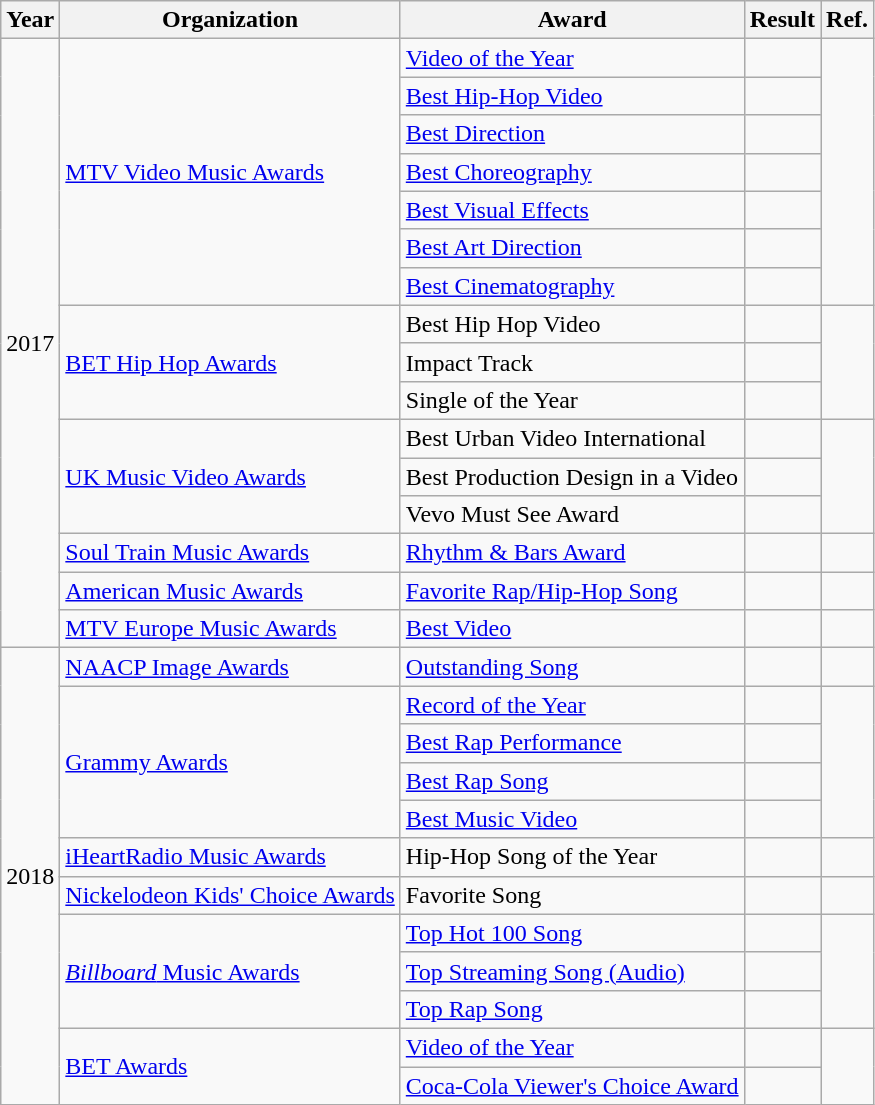<table class="wikitable">
<tr>
<th>Year</th>
<th>Organization</th>
<th>Award</th>
<th>Result</th>
<th>Ref.</th>
</tr>
<tr>
<td rowspan= 16>2017</td>
<td rowspan= 7><a href='#'>MTV Video Music Awards</a></td>
<td><a href='#'>Video of the Year</a></td>
<td></td>
<td rowspan= 7></td>
</tr>
<tr>
<td><a href='#'>Best Hip-Hop Video</a></td>
<td></td>
</tr>
<tr>
<td><a href='#'>Best Direction</a></td>
<td></td>
</tr>
<tr>
<td><a href='#'>Best Choreography</a></td>
<td></td>
</tr>
<tr>
<td><a href='#'>Best Visual Effects</a></td>
<td></td>
</tr>
<tr>
<td><a href='#'>Best Art Direction</a></td>
<td></td>
</tr>
<tr>
<td><a href='#'>Best Cinematography</a></td>
<td></td>
</tr>
<tr>
<td rowspan= 3><a href='#'>BET Hip Hop Awards</a></td>
<td>Best Hip Hop Video</td>
<td></td>
<td rowspan= 3></td>
</tr>
<tr>
<td>Impact Track</td>
<td></td>
</tr>
<tr>
<td>Single of the Year</td>
<td></td>
</tr>
<tr>
<td rowspan= 3><a href='#'>UK Music Video Awards</a></td>
<td>Best Urban Video International</td>
<td></td>
<td rowspan= 3></td>
</tr>
<tr>
<td>Best Production Design in a Video</td>
<td></td>
</tr>
<tr>
<td>Vevo Must See Award</td>
<td></td>
</tr>
<tr>
<td><a href='#'>Soul Train Music Awards</a></td>
<td><a href='#'>Rhythm & Bars Award</a></td>
<td></td>
<td style="text-align:center;"></td>
</tr>
<tr>
<td><a href='#'>American Music Awards</a></td>
<td><a href='#'>Favorite Rap/Hip-Hop Song</a></td>
<td></td>
<td style="text-align:center;"></td>
</tr>
<tr>
<td><a href='#'>MTV Europe Music Awards</a></td>
<td><a href='#'>Best Video</a></td>
<td></td>
<td style="text-align:center;"></td>
</tr>
<tr>
<td rowspan= 12>2018</td>
<td><a href='#'>NAACP Image Awards</a></td>
<td><a href='#'>Outstanding Song</a></td>
<td></td>
<td style="text-align:center;"></td>
</tr>
<tr>
<td rowspan= 4><a href='#'>Grammy Awards</a></td>
<td><a href='#'>Record of the Year</a></td>
<td></td>
<td style="text-align:center;" rowspan= 4></td>
</tr>
<tr>
<td><a href='#'>Best Rap Performance</a></td>
<td></td>
</tr>
<tr>
<td><a href='#'>Best Rap Song</a></td>
<td></td>
</tr>
<tr>
<td><a href='#'>Best Music Video</a></td>
<td></td>
</tr>
<tr>
<td><a href='#'>iHeartRadio Music Awards</a></td>
<td>Hip-Hop Song of the Year</td>
<td></td>
<td></td>
</tr>
<tr>
<td><a href='#'>Nickelodeon Kids' Choice Awards</a></td>
<td>Favorite Song</td>
<td></td>
<td></td>
</tr>
<tr>
<td rowspan= 3><a href='#'><em>Billboard</em> Music Awards</a></td>
<td><a href='#'>Top Hot 100 Song</a></td>
<td></td>
<td rowspan= 3></td>
</tr>
<tr>
<td><a href='#'>Top Streaming Song (Audio)</a></td>
<td></td>
</tr>
<tr>
<td><a href='#'>Top Rap Song</a></td>
<td></td>
</tr>
<tr>
<td rowspan= 2><a href='#'>BET Awards</a></td>
<td><a href='#'>Video of the Year</a></td>
<td></td>
<td rowspan= 2></td>
</tr>
<tr>
<td><a href='#'>Coca-Cola Viewer's Choice Award</a></td>
<td></td>
</tr>
</table>
